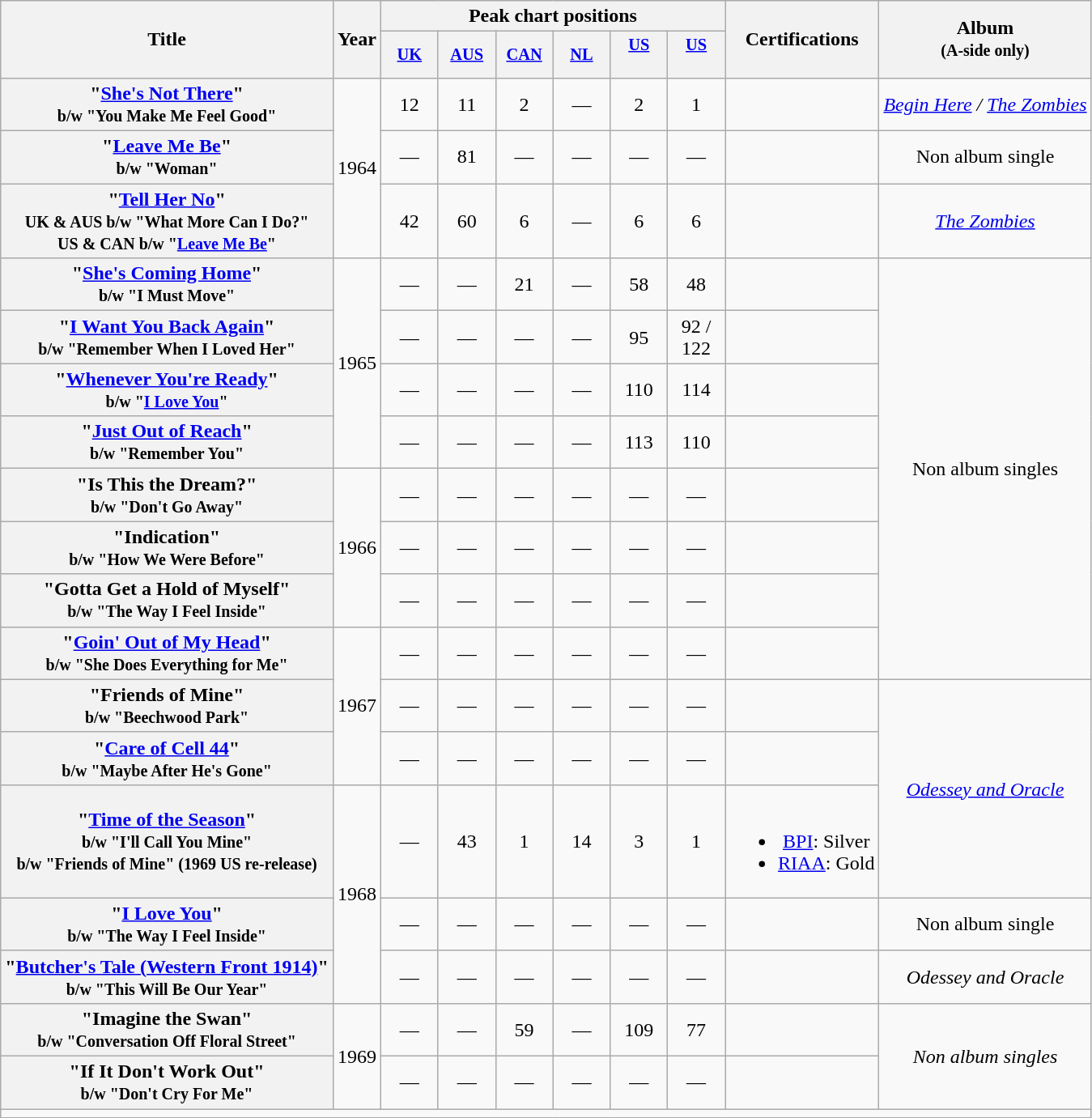<table class="wikitable plainrowheaders" style="text-align:center;">
<tr>
<th rowspan="2">Title</th>
<th rowspan="2">Year</th>
<th colspan="6">Peak chart positions</th>
<th rowspan="2">Certifications</th>
<th rowspan="2">Album<br><small>(A-side only)</small></th>
</tr>
<tr>
<th style="width:3em;font-size:85%"><a href='#'>UK</a><br></th>
<th style="width:3em;font-size:85%"><a href='#'>AUS</a><br></th>
<th style="width:3em;font-size:85%"><a href='#'>CAN</a></th>
<th style="width:3em;font-size:85%"><a href='#'>NL</a><br></th>
<th style="width:3em;font-size:85%"><a href='#'>US<br></a><br></th>
<th style="width:3em;font-size:85%"><a href='#'>US<br></a><br></th>
</tr>
<tr>
<th scope="row">"<a href='#'>She's Not There</a>"<br><small>b/w "You Make Me Feel Good"</small></th>
<td rowspan="3">1964</td>
<td>12</td>
<td>11</td>
<td>2</td>
<td>—</td>
<td>2</td>
<td>1</td>
<td></td>
<td><em><a href='#'>Begin Here</a> / <a href='#'>The Zombies</a></em></td>
</tr>
<tr>
<th scope="row">"<a href='#'>Leave Me Be</a>"<br><small>b/w "Woman"</small></th>
<td>—</td>
<td>81</td>
<td>—</td>
<td>—</td>
<td>—</td>
<td>—</td>
<td></td>
<td>Non album single</td>
</tr>
<tr>
<th scope="row">"<a href='#'>Tell Her No</a>"<br><small>UK & AUS b/w "What More Can I Do?"<br>US & CAN b/w "<a href='#'>Leave Me Be</a>"</small></th>
<td>42</td>
<td>60</td>
<td>6</td>
<td>—</td>
<td>6</td>
<td>6</td>
<td></td>
<td><em><a href='#'>The Zombies</a></em></td>
</tr>
<tr>
<th scope="row">"<a href='#'>She's Coming Home</a>"<br><small>b/w "I Must Move"</small></th>
<td rowspan="4">1965</td>
<td>—</td>
<td>—</td>
<td>21</td>
<td>—</td>
<td>58</td>
<td>48</td>
<td></td>
<td rowspan="8">Non album singles</td>
</tr>
<tr>
<th scope="row">"<a href='#'>I Want You Back Again</a>"<br><small>b/w "Remember When I Loved Her"</small></th>
<td>—</td>
<td>—</td>
<td>—</td>
<td>—</td>
<td>95</td>
<td>92 / 122</td>
<td></td>
</tr>
<tr>
<th scope="row">"<a href='#'>Whenever You're Ready</a>"<br><small>b/w "<a href='#'>I Love You</a>"</small></th>
<td>—</td>
<td>—</td>
<td>—</td>
<td>—</td>
<td>110</td>
<td>114</td>
<td></td>
</tr>
<tr>
<th scope="row">"<a href='#'>Just Out of Reach</a>"<br><small>b/w "Remember You"</small></th>
<td>—</td>
<td>—</td>
<td>—</td>
<td>—</td>
<td>113</td>
<td>110</td>
<td></td>
</tr>
<tr>
<th scope="row">"Is This the Dream?"<br><small>b/w "Don't Go Away"</small></th>
<td rowspan="3">1966</td>
<td>—</td>
<td>—</td>
<td>—</td>
<td>—</td>
<td>—</td>
<td>—</td>
<td></td>
</tr>
<tr>
<th scope="row">"Indication"<br><small>b/w "How We Were Before"</small></th>
<td>—</td>
<td>—</td>
<td>—</td>
<td>—</td>
<td>—</td>
<td>—</td>
<td></td>
</tr>
<tr>
<th scope="row">"Gotta Get a Hold of Myself"<br><small>b/w "The Way I Feel Inside"</small></th>
<td>—</td>
<td>—</td>
<td>—</td>
<td>—</td>
<td>—</td>
<td>—</td>
<td></td>
</tr>
<tr>
<th scope="row">"<a href='#'>Goin' Out of My Head</a>"<br><small>b/w "She Does Everything for Me"</small></th>
<td rowspan="3">1967</td>
<td>—</td>
<td>—</td>
<td>—</td>
<td>—</td>
<td>—</td>
<td>—</td>
<td></td>
</tr>
<tr>
<th scope="row">"Friends of Mine"<br><small>b/w "Beechwood Park"</small></th>
<td>—</td>
<td>—</td>
<td>—</td>
<td>—</td>
<td>—</td>
<td>—</td>
<td></td>
<td rowspan="3"><em><a href='#'>Odessey and Oracle</a></em></td>
</tr>
<tr>
<th scope="row">"<a href='#'>Care of Cell 44</a>"<br><small>b/w "Maybe After He's Gone"</small></th>
<td>—</td>
<td>—</td>
<td>—</td>
<td>—</td>
<td>—</td>
<td>—</td>
<td></td>
</tr>
<tr>
<th scope="row">"<a href='#'>Time of the Season</a>"<br><small>b/w "I'll Call You Mine" </small><br><small>b/w "Friends of Mine" (1969 US re-release)</small></th>
<td rowspan="3">1968</td>
<td>—</td>
<td>43</td>
<td>1</td>
<td>14</td>
<td>3</td>
<td>1</td>
<td><br><ul><li><a href='#'>BPI</a>: Silver</li><li><a href='#'>RIAA</a>: Gold</li></ul></td>
</tr>
<tr>
<th scope="row">"<a href='#'>I Love You</a>"<br><small>b/w "The Way I Feel Inside"</small></th>
<td>—</td>
<td>—</td>
<td>—</td>
<td>—</td>
<td>—</td>
<td>—</td>
<td></td>
<td>Non album single</td>
</tr>
<tr>
<th scope="row">"<a href='#'>Butcher's Tale (Western Front 1914)</a>"<br><small>b/w "This Will Be Our Year"</small></th>
<td>—</td>
<td>—</td>
<td>—</td>
<td>—</td>
<td>—</td>
<td>—</td>
<td></td>
<td><em>Odessey and Oracle</em></td>
</tr>
<tr>
<th scope="row">"Imagine the Swan"<br><small>b/w "Conversation Off Floral Street"</small></th>
<td rowspan="2">1969</td>
<td>—</td>
<td>—</td>
<td>59</td>
<td>—</td>
<td>109</td>
<td>77</td>
<td></td>
<td rowspan="2"><em>Non album singles</em></td>
</tr>
<tr>
<th scope="row">"If It Don't Work Out"<br><small>b/w "Don't Cry For Me"</small></th>
<td>—</td>
<td>—</td>
<td>—</td>
<td>—</td>
<td>—</td>
<td>—</td>
<td></td>
</tr>
<tr>
<td colspan="10"></td>
</tr>
</table>
